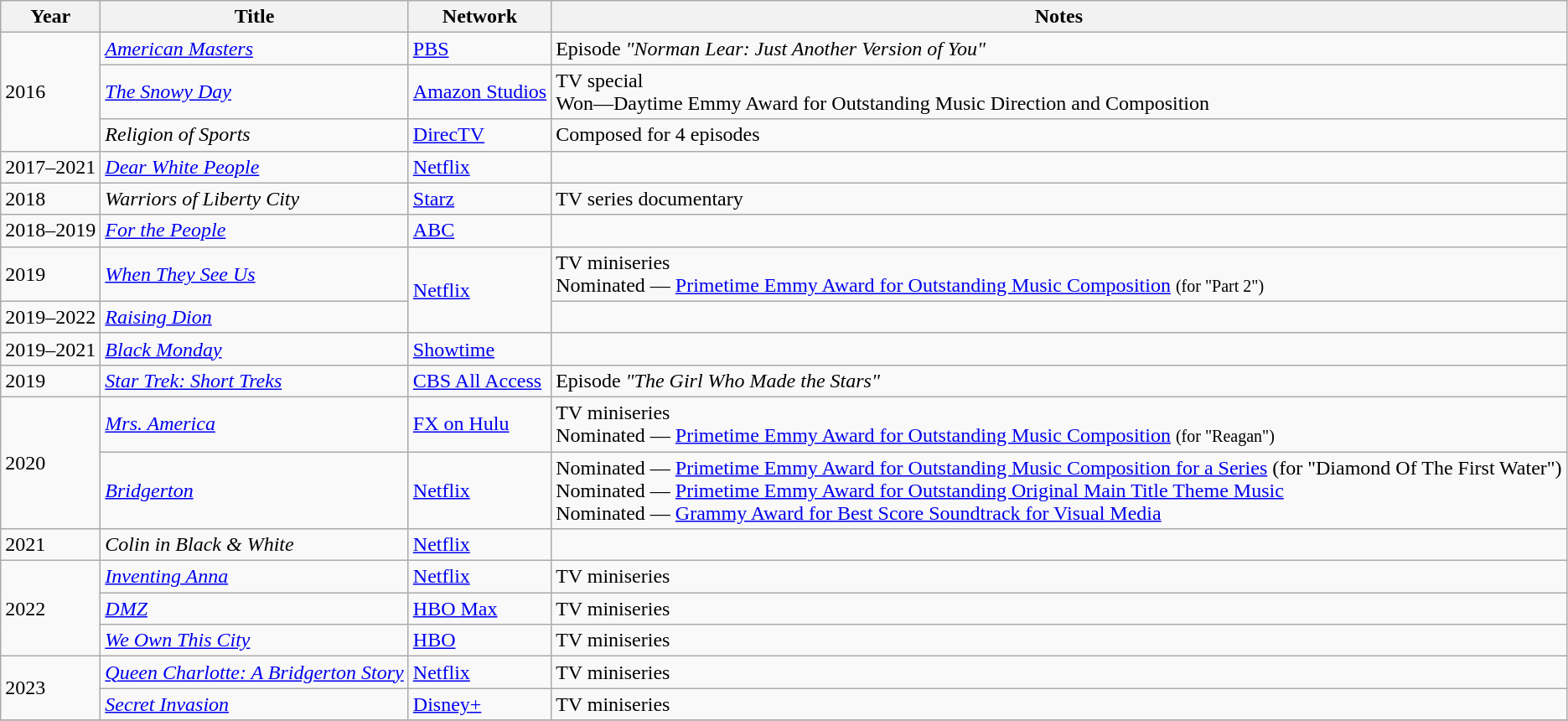<table class="wikitable sortable">
<tr>
<th>Year</th>
<th>Title</th>
<th>Network</th>
<th>Notes</th>
</tr>
<tr>
<td rowspan="3">2016</td>
<td><em><a href='#'>American Masters</a></em></td>
<td><a href='#'>PBS</a></td>
<td>Episode <em>"Norman Lear: Just Another Version of You"</em></td>
</tr>
<tr>
<td><em><a href='#'>The Snowy Day</a></em></td>
<td><a href='#'>Amazon Studios</a></td>
<td>TV special<br>Won—Daytime Emmy Award for Outstanding Music Direction and Composition</td>
</tr>
<tr>
<td><em>Religion of Sports</em></td>
<td><a href='#'>DirecTV</a></td>
<td>Composed for 4 episodes</td>
</tr>
<tr>
<td>2017–2021</td>
<td><em><a href='#'>Dear White People</a></em></td>
<td><a href='#'>Netflix</a></td>
<td></td>
</tr>
<tr>
<td>2018</td>
<td><em>Warriors of Liberty City</em></td>
<td><a href='#'>Starz</a></td>
<td>TV series documentary</td>
</tr>
<tr>
<td>2018–2019</td>
<td><em><a href='#'>For the People</a></em></td>
<td><a href='#'>ABC</a></td>
<td></td>
</tr>
<tr>
<td>2019</td>
<td><em><a href='#'>When They See Us</a></em></td>
<td rowspan="2"><a href='#'>Netflix</a></td>
<td>TV miniseries<br>Nominated — <a href='#'>Primetime Emmy Award for Outstanding Music Composition</a> <small>(for "Part 2")</small></td>
</tr>
<tr>
<td>2019–2022</td>
<td><em><a href='#'>Raising Dion</a></em></td>
<td></td>
</tr>
<tr>
<td>2019–2021</td>
<td><em><a href='#'>Black Monday</a></em></td>
<td><a href='#'>Showtime</a></td>
<td></td>
</tr>
<tr>
<td>2019</td>
<td><em><a href='#'>Star Trek: Short Treks</a></em></td>
<td><a href='#'>CBS All Access</a></td>
<td>Episode <em>"The Girl Who Made the Stars"</em></td>
</tr>
<tr>
<td rowspan="2">2020</td>
<td><em><a href='#'>Mrs. America</a></em></td>
<td><a href='#'>FX on Hulu</a></td>
<td>TV miniseries<br>Nominated — <a href='#'>Primetime Emmy Award for Outstanding Music Composition</a> <small>(for "Reagan")</small></td>
</tr>
<tr>
<td><em><a href='#'>Bridgerton</a></em></td>
<td><a href='#'>Netflix</a></td>
<td>Nominated — <a href='#'>Primetime Emmy Award for Outstanding Music Composition for a Series</a> (for "Diamond Of The First Water")<br>Nominated — <a href='#'>Primetime Emmy Award for Outstanding Original Main Title Theme Music</a><br>Nominated — <a href='#'>Grammy Award for Best Score Soundtrack for Visual Media</a></td>
</tr>
<tr>
<td>2021</td>
<td><em>Colin in Black & White</em></td>
<td><a href='#'>Netflix</a></td>
<td></td>
</tr>
<tr>
<td rowspan="3">2022</td>
<td><em><a href='#'>Inventing Anna</a></em></td>
<td><a href='#'>Netflix</a></td>
<td>TV miniseries</td>
</tr>
<tr>
<td><em><a href='#'>DMZ</a></em></td>
<td><a href='#'>HBO Max</a></td>
<td>TV miniseries</td>
</tr>
<tr>
<td><em><a href='#'>We Own This City</a></em></td>
<td><a href='#'>HBO</a></td>
<td>TV miniseries</td>
</tr>
<tr>
<td rowspan="2">2023</td>
<td><em><a href='#'>Queen Charlotte: A Bridgerton Story</a></em></td>
<td><a href='#'>Netflix</a></td>
<td>TV miniseries</td>
</tr>
<tr>
<td><em><a href='#'>Secret Invasion</a></em></td>
<td><a href='#'>Disney+</a></td>
<td>TV miniseries</td>
</tr>
<tr>
</tr>
</table>
